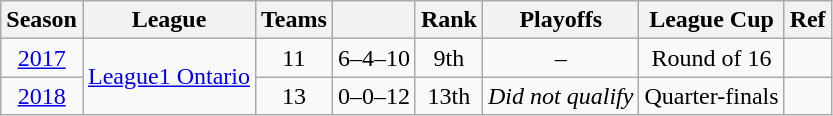<table class="wikitable" style="text-align: center;">
<tr>
<th>Season</th>
<th>League</th>
<th>Teams</th>
<th></th>
<th>Rank</th>
<th>Playoffs</th>
<th>League Cup</th>
<th>Ref</th>
</tr>
<tr>
<td><a href='#'>2017</a></td>
<td rowspan="2"><a href='#'>League1 Ontario</a></td>
<td>11</td>
<td>6–4–10</td>
<td>9th</td>
<td>–</td>
<td>Round of 16</td>
<td></td>
</tr>
<tr>
<td><a href='#'>2018</a></td>
<td>13</td>
<td>0–0–12</td>
<td>13th</td>
<td><em>Did not qualify</em></td>
<td>Quarter-finals</td>
<td></td>
</tr>
</table>
